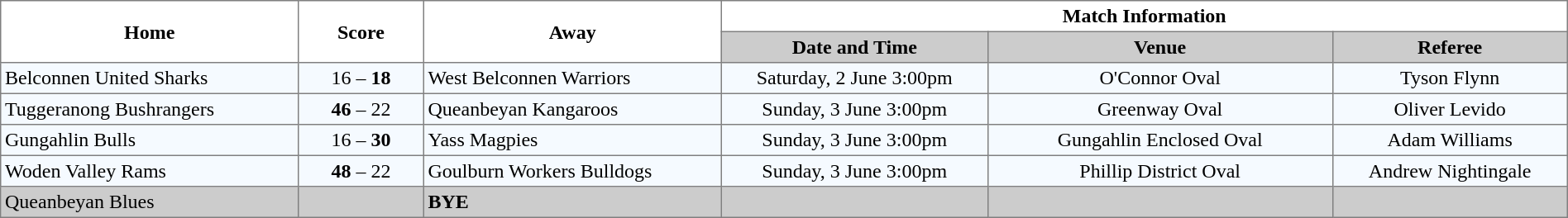<table border="1" cellpadding="3" cellspacing="0" width="100%" style="border-collapse:collapse;  text-align:center;">
<tr>
<th rowspan="2" width="19%">Home</th>
<th rowspan="2" width="8%">Score</th>
<th rowspan="2" width="19%">Away</th>
<th colspan="3">Match Information</th>
</tr>
<tr bgcolor="#CCCCCC">
<th width="17%">Date and Time</th>
<th width="22%">Venue</th>
<th width="50%">Referee</th>
</tr>
<tr style="text-align:center; background:#f5faff;">
<td align="left"> Belconnen United Sharks</td>
<td>16 – <strong>18</strong></td>
<td align="left"> West Belconnen Warriors</td>
<td>Saturday, 2 June 3:00pm</td>
<td>O'Connor Oval</td>
<td>Tyson Flynn</td>
</tr>
<tr style="text-align:center; background:#f5faff;">
<td align="left"> Tuggeranong Bushrangers</td>
<td><strong>46</strong> – 22</td>
<td align="left"> Queanbeyan Kangaroos</td>
<td>Sunday, 3 June 3:00pm</td>
<td>Greenway Oval</td>
<td>Oliver Levido</td>
</tr>
<tr style="text-align:center; background:#f5faff;">
<td align="left"> Gungahlin Bulls</td>
<td>16 – <strong>30</strong></td>
<td align="left"> Yass Magpies</td>
<td>Sunday, 3 June 3:00pm</td>
<td>Gungahlin Enclosed Oval</td>
<td>Adam Williams</td>
</tr>
<tr style="text-align:center; background:#f5faff;">
<td align="left"> Woden Valley Rams</td>
<td><strong>48</strong> – 22</td>
<td align="left"><strong></strong> Goulburn Workers Bulldogs</td>
<td>Sunday, 3 June 3:00pm</td>
<td>Phillip District Oval</td>
<td>Andrew Nightingale</td>
</tr>
<tr style="text-align:center; background:#CCCCCC;">
<td align="left"> Queanbeyan Blues</td>
<td></td>
<td align="left"><strong>BYE</strong></td>
<td></td>
<td></td>
<td></td>
</tr>
</table>
